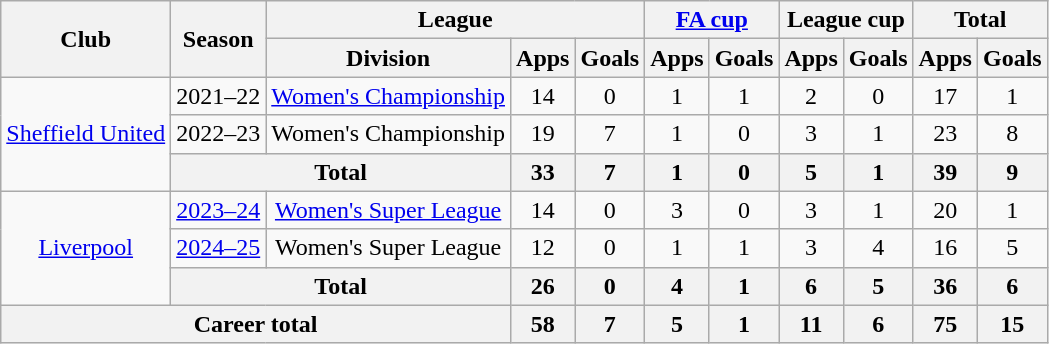<table class="wikitable" style="text-align:center">
<tr>
<th rowspan="2">Club</th>
<th rowspan="2">Season</th>
<th colspan="3">League</th>
<th colspan="2"><a href='#'>FA cup</a></th>
<th colspan="2">League cup</th>
<th colspan="2">Total</th>
</tr>
<tr>
<th>Division</th>
<th>Apps</th>
<th>Goals</th>
<th>Apps</th>
<th>Goals</th>
<th>Apps</th>
<th>Goals</th>
<th>Apps</th>
<th>Goals</th>
</tr>
<tr>
<td rowspan="3"><a href='#'>Sheffield United</a></td>
<td>2021–22</td>
<td><a href='#'>Women's Championship</a></td>
<td>14</td>
<td>0</td>
<td>1</td>
<td>1</td>
<td>2</td>
<td>0</td>
<td>17</td>
<td>1</td>
</tr>
<tr>
<td>2022–23</td>
<td>Women's Championship</td>
<td>19</td>
<td>7</td>
<td>1</td>
<td>0</td>
<td>3</td>
<td>1</td>
<td>23</td>
<td>8</td>
</tr>
<tr>
<th colspan="2">Total</th>
<th>33</th>
<th>7</th>
<th>1</th>
<th>0</th>
<th>5</th>
<th>1</th>
<th>39</th>
<th>9</th>
</tr>
<tr>
<td rowspan="3"><a href='#'>Liverpool</a></td>
<td><a href='#'>2023–24</a></td>
<td><a href='#'>Women's Super League</a></td>
<td>14</td>
<td>0</td>
<td>3</td>
<td>0</td>
<td>3</td>
<td>1</td>
<td>20</td>
<td>1</td>
</tr>
<tr>
<td><a href='#'>2024–25</a></td>
<td>Women's Super League</td>
<td>12</td>
<td>0</td>
<td>1</td>
<td>1</td>
<td>3</td>
<td>4</td>
<td>16</td>
<td>5</td>
</tr>
<tr>
<th colspan="2">Total</th>
<th>26</th>
<th>0</th>
<th>4</th>
<th>1</th>
<th>6</th>
<th>5</th>
<th>36</th>
<th>6</th>
</tr>
<tr>
<th colspan="3">Career total</th>
<th>58</th>
<th>7</th>
<th>5</th>
<th>1</th>
<th>11</th>
<th>6</th>
<th>75</th>
<th>15</th>
</tr>
</table>
